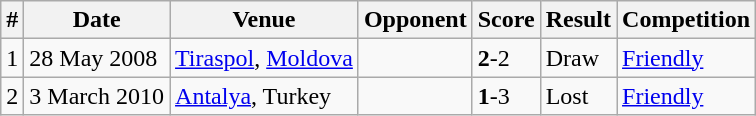<table class="wikitable">
<tr>
<th>#</th>
<th>Date</th>
<th>Venue</th>
<th>Opponent</th>
<th>Score</th>
<th>Result</th>
<th>Competition</th>
</tr>
<tr>
<td>1</td>
<td>28 May 2008</td>
<td><a href='#'>Tiraspol</a>, <a href='#'>Moldova</a></td>
<td></td>
<td><strong>2</strong>-2</td>
<td>Draw</td>
<td><a href='#'>Friendly</a></td>
</tr>
<tr>
<td>2</td>
<td>3 March 2010</td>
<td><a href='#'>Antalya</a>, Turkey</td>
<td></td>
<td><strong>1</strong>-3</td>
<td>Lost</td>
<td><a href='#'>Friendly</a></td>
</tr>
</table>
